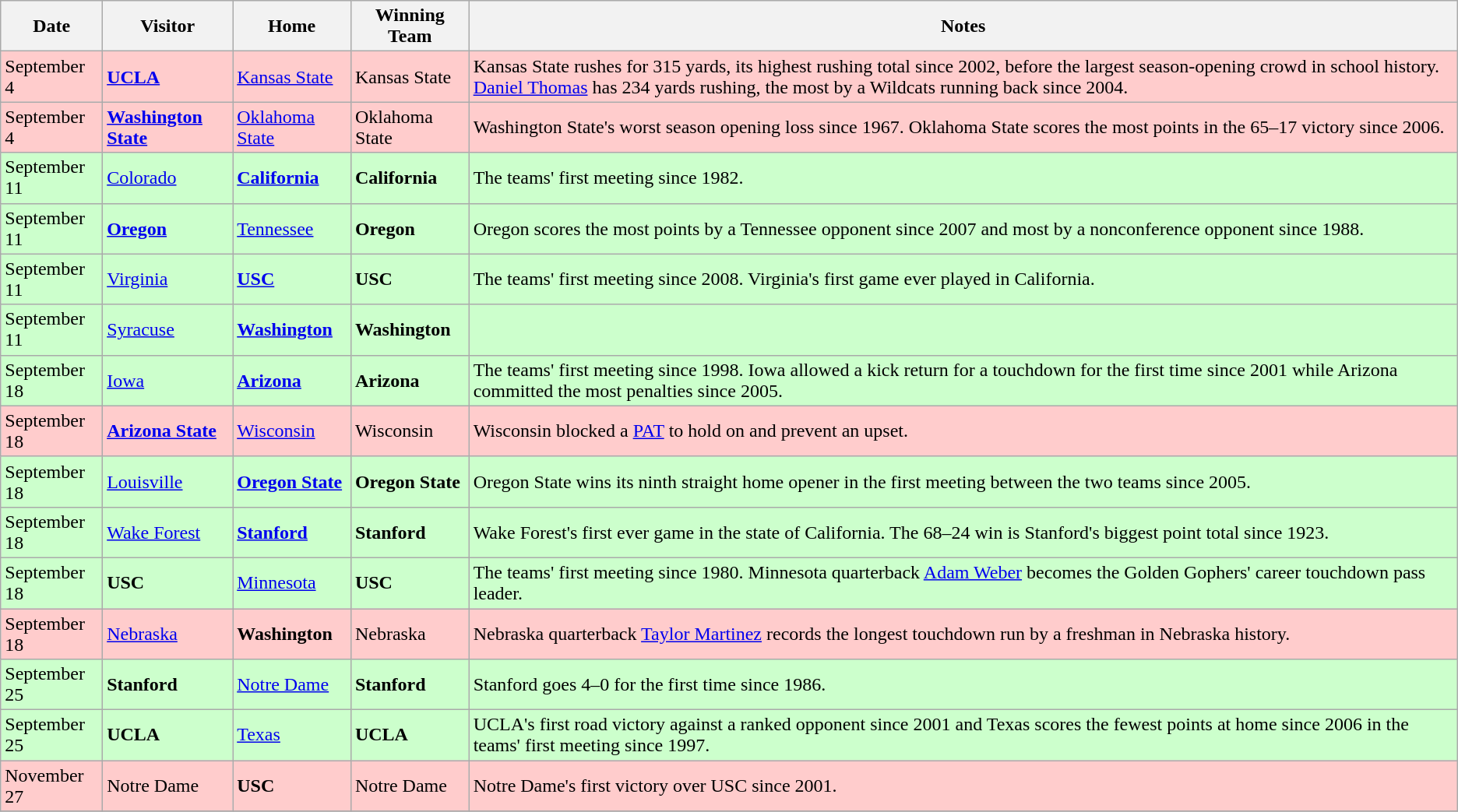<table class="wikitable">
<tr>
<th>Date</th>
<th>Visitor</th>
<th>Home</th>
<th>Winning Team</th>
<th>Notes</th>
</tr>
<tr bgcolor=#ffcccc>
<td>September 4</td>
<td><strong><a href='#'>UCLA</a></strong></td>
<td><a href='#'>Kansas State</a></td>
<td>Kansas State</td>
<td>Kansas State rushes for 315 yards, its highest rushing total since 2002, before the largest season-opening crowd in school history. <a href='#'>Daniel Thomas</a> has 234 yards rushing, the most by a Wildcats running back since 2004.</td>
</tr>
<tr bgcolor=#ffcccc>
<td>September 4</td>
<td><strong><a href='#'>Washington State</a></strong></td>
<td><a href='#'>Oklahoma State</a></td>
<td>Oklahoma State</td>
<td>Washington State's worst season opening loss since 1967. Oklahoma State scores the most points in the 65–17 victory since 2006.</td>
</tr>
<tr bgcolor=#ccffcc>
<td>September 11</td>
<td><a href='#'>Colorado</a></td>
<td><strong><a href='#'>California</a></strong></td>
<td><strong>California</strong></td>
<td>The teams' first meeting since 1982.</td>
</tr>
<tr bgcolor=#ccffcc>
<td>September 11</td>
<td><strong><a href='#'>Oregon</a></strong></td>
<td><a href='#'>Tennessee</a></td>
<td><strong>Oregon</strong></td>
<td>Oregon scores the most points by a Tennessee opponent since 2007 and most by a nonconference opponent since 1988.</td>
</tr>
<tr bgcolor=#ccffcc>
<td>September 11</td>
<td><a href='#'>Virginia</a></td>
<td><strong><a href='#'>USC</a></strong></td>
<td><strong>USC</strong></td>
<td>The teams' first meeting since 2008. Virginia's first game ever played in California.</td>
</tr>
<tr bgcolor=#ccffcc>
<td>September 11</td>
<td><a href='#'>Syracuse</a></td>
<td><strong><a href='#'>Washington</a></strong></td>
<td><strong>Washington</strong></td>
<td></td>
</tr>
<tr bgcolor=#ccffcc>
<td>September 18</td>
<td><a href='#'>Iowa</a></td>
<td><strong><a href='#'>Arizona</a></strong></td>
<td><strong>Arizona</strong></td>
<td>The teams' first meeting since 1998. Iowa allowed a kick return for a touchdown for the first time since 2001 while Arizona committed the most penalties since 2005.</td>
</tr>
<tr bgcolor=#ffcccc>
<td>September 18</td>
<td><strong><a href='#'>Arizona State</a></strong></td>
<td><a href='#'>Wisconsin</a></td>
<td>Wisconsin</td>
<td>Wisconsin blocked a <a href='#'>PAT</a> to hold on and prevent an upset.</td>
</tr>
<tr bgcolor=#ccffcc>
<td>September 18</td>
<td><a href='#'>Louisville</a></td>
<td><strong><a href='#'>Oregon State</a></strong></td>
<td><strong>Oregon State</strong></td>
<td>Oregon State wins its ninth straight home opener in the first meeting between the two teams since 2005.</td>
</tr>
<tr bgcolor=#ccffcc>
<td>September 18</td>
<td><a href='#'>Wake Forest</a></td>
<td><strong><a href='#'>Stanford</a></strong></td>
<td><strong>Stanford</strong></td>
<td>Wake Forest's first ever game in the state of California. The 68–24 win is Stanford's biggest point total since 1923.</td>
</tr>
<tr bgcolor=#ccffcc>
<td>September 18</td>
<td><strong>USC</strong></td>
<td><a href='#'>Minnesota</a></td>
<td><strong>USC</strong></td>
<td>The teams' first meeting since 1980. Minnesota quarterback <a href='#'>Adam Weber</a> becomes the Golden Gophers' career touchdown pass leader.</td>
</tr>
<tr bgcolor=#ffcccc>
<td>September 18</td>
<td><a href='#'>Nebraska</a></td>
<td><strong>Washington</strong></td>
<td>Nebraska</td>
<td>Nebraska quarterback <a href='#'>Taylor Martinez</a> records the longest touchdown run by a freshman in Nebraska history.</td>
</tr>
<tr bgcolor=#ccffcc>
<td>September 25</td>
<td><strong>Stanford</strong></td>
<td><a href='#'>Notre Dame</a></td>
<td><strong>Stanford</strong></td>
<td>Stanford goes 4–0 for the first time since 1986.</td>
</tr>
<tr bgcolor=#ccffcc>
<td>September 25</td>
<td><strong>UCLA</strong></td>
<td><a href='#'>Texas</a></td>
<td><strong>UCLA</strong></td>
<td>UCLA's first road victory against a ranked opponent since 2001 and Texas scores the fewest points at home since 2006 in the teams' first meeting since 1997.</td>
</tr>
<tr bgcolor=#ffcccc>
<td>November 27</td>
<td>Notre Dame</td>
<td><strong>USC</strong></td>
<td>Notre Dame</td>
<td>Notre Dame's first victory over USC since 2001.</td>
</tr>
<tr>
</tr>
</table>
